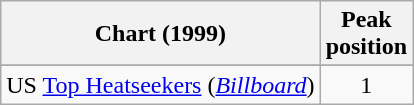<table class="wikitable sortable">
<tr>
<th>Chart (1999)</th>
<th>Peak<br>position</th>
</tr>
<tr>
</tr>
<tr>
</tr>
<tr>
<td align="left">US <a href='#'>Top Heatseekers</a> (<em><a href='#'>Billboard</a></em>)</td>
<td style="text-align:center;">1</td>
</tr>
</table>
